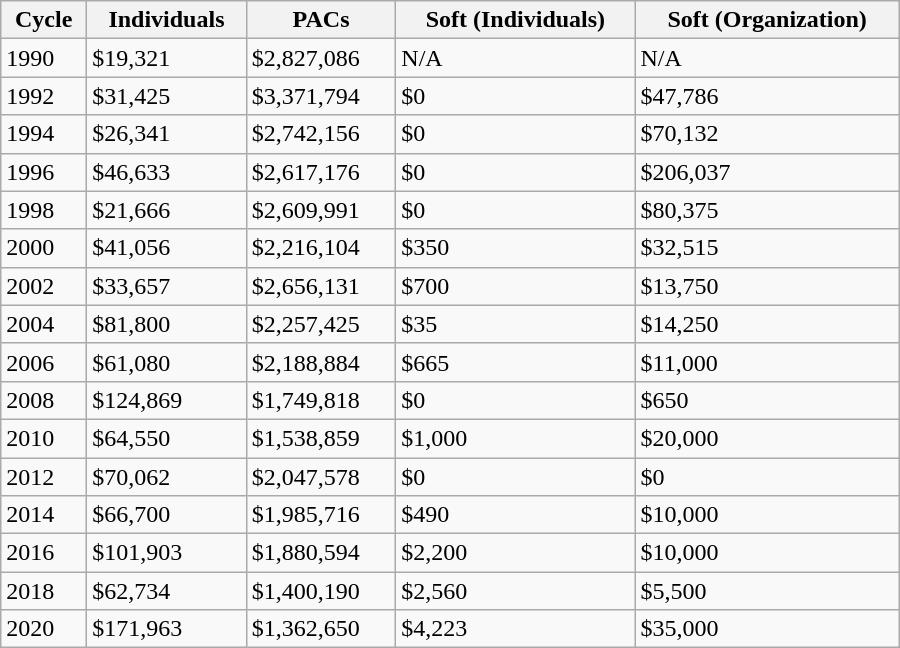<table class="wikitable sortable" style="min-width:600px;max-width:100%">
<tr>
<th colspan="1" rowspan="1">Cycle</th>
<th colspan="1" rowspan="1">Individuals</th>
<th colspan="1" rowspan="1">PACs</th>
<th colspan="1" rowspan="1">Soft (Individuals)</th>
<th colspan="1" rowspan="1">Soft (Organization)</th>
</tr>
<tr>
<td>1990</td>
<td>$19,321</td>
<td>$2,827,086</td>
<td>N/A</td>
<td>N/A</td>
</tr>
<tr>
<td>1992</td>
<td>$31,425</td>
<td>$3,371,794</td>
<td>$0</td>
<td>$47,786</td>
</tr>
<tr>
<td>1994</td>
<td>$26,341</td>
<td>$2,742,156</td>
<td>$0</td>
<td>$70,132</td>
</tr>
<tr>
<td>1996</td>
<td>$46,633</td>
<td>$2,617,176</td>
<td>$0</td>
<td>$206,037</td>
</tr>
<tr>
<td>1998</td>
<td>$21,666</td>
<td>$2,609,991</td>
<td>$0</td>
<td>$80,375</td>
</tr>
<tr>
<td>2000</td>
<td>$41,056</td>
<td>$2,216,104</td>
<td>$350</td>
<td>$32,515</td>
</tr>
<tr>
<td>2002</td>
<td>$33,657</td>
<td>$2,656,131</td>
<td>$700</td>
<td>$13,750</td>
</tr>
<tr>
<td>2004</td>
<td>$81,800</td>
<td>$2,257,425</td>
<td>$35</td>
<td>$14,250</td>
</tr>
<tr>
<td>2006</td>
<td>$61,080</td>
<td>$2,188,884</td>
<td>$665</td>
<td>$11,000</td>
</tr>
<tr>
<td>2008</td>
<td>$124,869</td>
<td>$1,749,818</td>
<td>$0</td>
<td>$650</td>
</tr>
<tr>
<td>2010</td>
<td>$64,550</td>
<td>$1,538,859</td>
<td>$1,000</td>
<td>$20,000</td>
</tr>
<tr>
<td>2012</td>
<td>$70,062</td>
<td>$2,047,578</td>
<td>$0</td>
<td>$0</td>
</tr>
<tr>
<td>2014</td>
<td>$66,700</td>
<td>$1,985,716</td>
<td>$490</td>
<td>$10,000</td>
</tr>
<tr>
<td>2016</td>
<td>$101,903</td>
<td>$1,880,594</td>
<td>$2,200</td>
<td>$10,000</td>
</tr>
<tr>
<td>2018</td>
<td>$62,734</td>
<td>$1,400,190</td>
<td>$2,560</td>
<td>$5,500</td>
</tr>
<tr>
<td>2020</td>
<td>$171,963</td>
<td>$1,362,650</td>
<td>$4,223</td>
<td>$35,000</td>
</tr>
</table>
